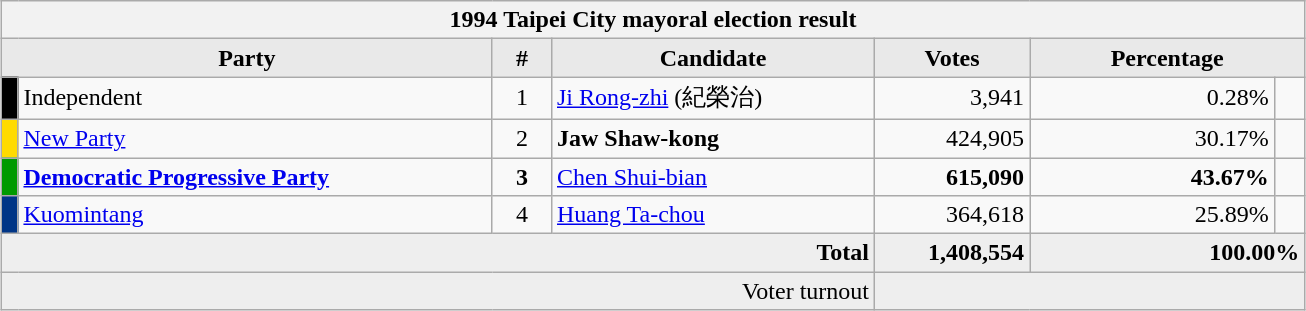<table class="wikitable collapsible" style="margin:1em auto;">
<tr>
<th colspan="7">1994 Taipei City mayoral election result</th>
</tr>
<tr>
<th colspan="2" style="background:#e9e9e9; width:20em;">Party</th>
<th style="background:#e9e9e9; width:2em;">#</th>
<th style="background:#e9e9e9; width:13em;">Candidate</th>
<th style="background:#e9e9e9; width:6em;">Votes</th>
<th colspan="2" style="background:#e9e9e9; width:11em;">Percentage</th>
</tr>
<tr>
<td style="background:#000;"></td>
<td align="left"> Independent</td>
<td align="center">1</td>
<td align="left"><a href='#'>Ji Rong-zhi</a> (紀榮治)</td>
<td align="right">3,941</td>
<td align="right">0.28%</td>
<td align="right"></td>
</tr>
<tr>
<td style="background:#ffdb00;"></td>
<td align="left"> <a href='#'>New Party</a></td>
<td align="center">2</td>
<td align="left"><strong>Jaw Shaw-kong</strong></td>
<td align="right">424,905</td>
<td align="right">30.17%</td>
<td align="right"></td>
</tr>
<tr>
<td style="background:#009a00;"></td>
<td align="left"><strong> <a href='#'>Democratic Progressive Party</a></strong></td>
<td align="center"><strong>3</strong></td>
<td align="left"><a href='#'>Chen Shui-bian</a></td>
<td align="right"><strong>615,090</strong></td>
<td align="right"><strong>43.67%</strong></td>
<td align="right"></td>
</tr>
<tr>
<td style="background:#003586;"></td>
<td align="left"><a href='#'>Kuomintang</a></td>
<td align="center">4</td>
<td align="left"><a href='#'>Huang Ta-chou</a></td>
<td align="right">364,618</td>
<td align="right">25.89%</td>
<td align="right"></td>
</tr>
<tr style="background:#eee;">
<td colspan="4" style="text-align:right;"><strong>Total</strong></td>
<td align="right"><strong>1,408,554</strong></td>
<td colspan="2" style="text-align:right;"><strong>100.00%</strong></td>
</tr>
<tr style="background:#eee; text-align:right;">
<td colspan="4">Voter turnout</td>
<td colspan="3" style="text-align:right;"></td>
</tr>
</table>
